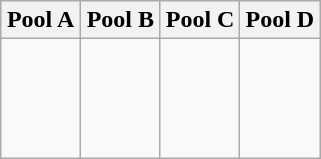<table class="wikitable">
<tr>
<th width=25%>Pool A</th>
<th width=25%>Pool B</th>
<th width=25%>Pool C</th>
<th width=25%>Pool D</th>
</tr>
<tr>
<td><br><br>
<br>
<br>
</td>
<td><br><br>
<br>
<br>
</td>
<td><br><br>
<br>
<br>
</td>
<td><br><br>
<br>
<br>
</td>
</tr>
</table>
